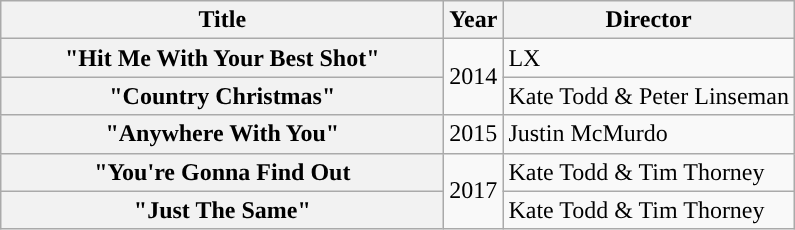<table class="wikitable plainrowheaders" border="1">
<tr>
<th scope="col" style="width:18em;">Title</th>
<th scope="col">Year</th>
<th scope="col">Director</th>
</tr>
<tr>
<th scope="row">"Hit Me With Your Best Shot"</th>
<td rowspan="2">2014</td>
<td>LX</td>
</tr>
<tr>
<th scope="row">"Country Christmas"</th>
<td>Kate Todd & Peter Linseman</td>
</tr>
<tr>
<th scope="row">"Anywhere With You"</th>
<td>2015</td>
<td>Justin McMurdo</td>
</tr>
<tr>
<th scope="row">"You're Gonna Find Out</th>
<td rowspan="2">2017</td>
<td>Kate Todd & Tim Thorney</td>
</tr>
<tr>
<th scope="row">"Just The Same"</th>
<td>Kate Todd & Tim Thorney</td>
</tr>
</table>
